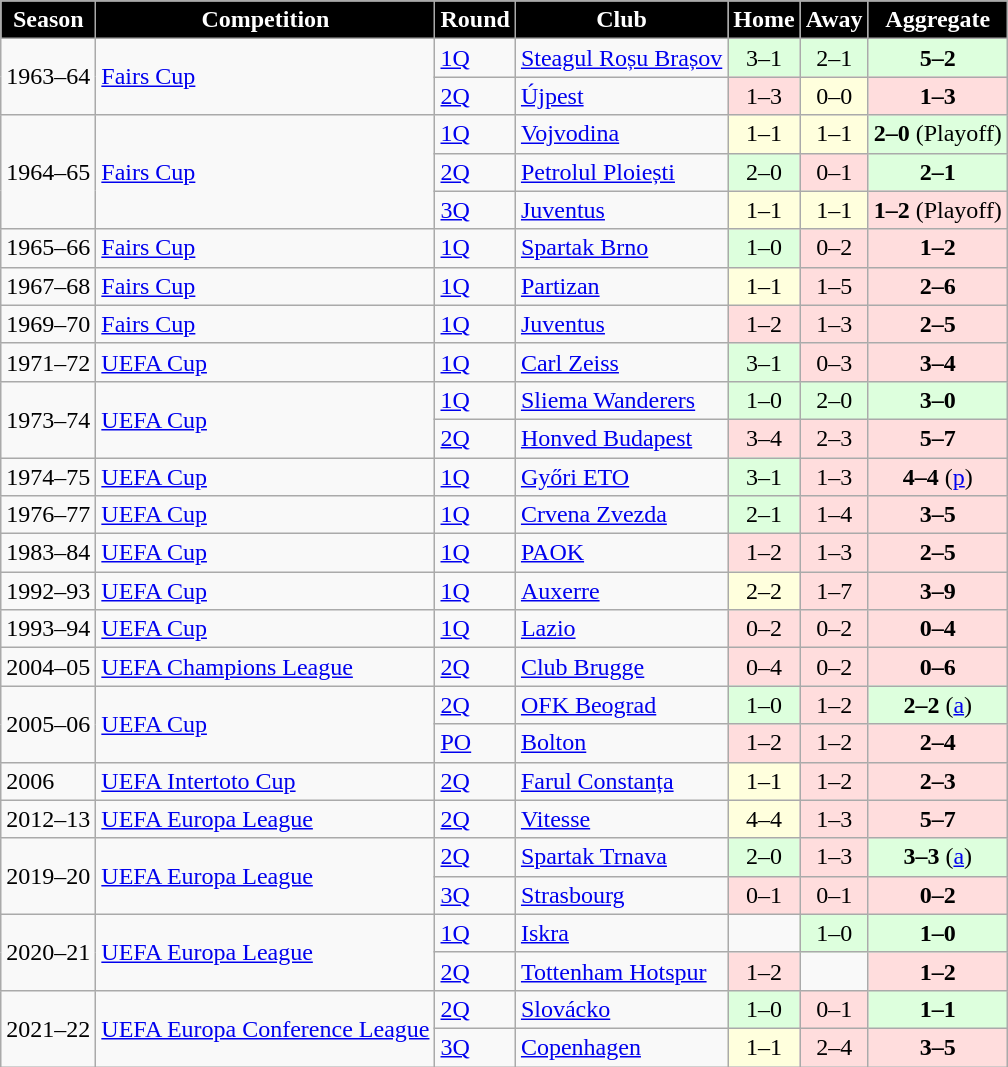<table class="wikitable">
<tr>
<th style="background:black; color:white; text-align:center;">Season</th>
<th style="background:black; color:white; text-align:center;">Competition</th>
<th style="background:black; color:white; text-align:center;">Round</th>
<th style="background:black; color:white; text-align:center;">Club</th>
<th style="background:black; color:white; text-align:center;">Home</th>
<th style="background:black; color:white; text-align:center;">Away</th>
<th style="background:black; color:white; text-align:center;">Aggregate</th>
</tr>
<tr>
<td rowspan="2">1963–64</td>
<td rowspan="2"><a href='#'>Fairs Cup</a></td>
<td><a href='#'>1Q</a></td>
<td> <a href='#'>Steagul Roșu Brașov</a></td>
<td bgcolor="#ddffdd" style="text-align:center;">3–1</td>
<td bgcolor="#ddffdd" style="text-align:center;">2–1</td>
<td bgcolor="#ddffdd" style="text-align:center;"><strong>5–2</strong></td>
</tr>
<tr>
<td><a href='#'>2Q</a></td>
<td> <a href='#'>Újpest</a></td>
<td bgcolor="#ffdddd" style="text-align:center;">1–3</td>
<td bgcolor="#ffffdd" style="text-align:center;">0–0</td>
<td bgcolor="#ffdddd" style="text-align:center;"><strong>1–3</strong></td>
</tr>
<tr>
<td rowspan="3">1964–65</td>
<td rowspan="3"><a href='#'>Fairs Cup</a></td>
<td><a href='#'>1Q</a></td>
<td> <a href='#'>Vojvodina</a></td>
<td bgcolor="#ffffdd" style="text-align:center;">1–1</td>
<td bgcolor="#ffffdd" style="text-align:center;">1–1</td>
<td bgcolor="#ddffdd" style="text-align:center;"><strong>2–0</strong> (Playoff)</td>
</tr>
<tr>
<td><a href='#'>2Q</a></td>
<td> <a href='#'>Petrolul Ploiești</a></td>
<td bgcolor="#ddffdd" style="text-align:center;">2–0</td>
<td bgcolor="#ffdddd" style="text-align:center;">0–1</td>
<td bgcolor="#ddffdd" style="text-align:center;"><strong>2–1</strong></td>
</tr>
<tr>
<td><a href='#'>3Q</a></td>
<td> <a href='#'>Juventus</a></td>
<td bgcolor="#ffffdd" style="text-align:center;">1–1</td>
<td bgcolor="#ffffdd" style="text-align:center;">1–1</td>
<td bgcolor="#ffdddd" style="text-align:center;"><strong>1–2</strong> (Playoff)</td>
</tr>
<tr>
<td rowspan="1">1965–66</td>
<td rowspan="1"><a href='#'>Fairs Cup</a></td>
<td><a href='#'>1Q</a></td>
<td> <a href='#'>Spartak Brno</a></td>
<td bgcolor="#ddffdd" style="text-align:center;">1–0</td>
<td bgcolor="#ffdddd" style="text-align:center;">0–2</td>
<td bgcolor="#ffdddd" style="text-align:center;"><strong>1–2</strong></td>
</tr>
<tr>
<td rowspan="1">1967–68</td>
<td><a href='#'>Fairs Cup</a></td>
<td><a href='#'>1Q</a></td>
<td> <a href='#'>Partizan</a></td>
<td bgcolor="#ffffdd" style="text-align:center;">1–1</td>
<td bgcolor="#ffdddd" style="text-align:center;">1–5</td>
<td bgcolor="#ffdddd" style="text-align:center;"><strong>2–6</strong></td>
</tr>
<tr>
<td rowspan="1">1969–70</td>
<td><a href='#'>Fairs Cup</a></td>
<td><a href='#'>1Q</a></td>
<td> <a href='#'>Juventus</a></td>
<td bgcolor="#ffdddd" style="text-align:center;">1–2</td>
<td bgcolor="#ffdddd" style="text-align:center;">1–3</td>
<td bgcolor="#ffdddd" style="text-align:center;"><strong>2–5</strong></td>
</tr>
<tr>
<td rowspan="1">1971–72</td>
<td><a href='#'>UEFA Cup</a></td>
<td><a href='#'>1Q</a></td>
<td> <a href='#'>Carl Zeiss</a></td>
<td bgcolor="#ddffdd" style="text-align:center;">3–1</td>
<td bgcolor="#ffdddd" style="text-align:center;">0–3</td>
<td bgcolor="#ffdddd" style="text-align:center;"><strong>3–4</strong></td>
</tr>
<tr>
<td rowspan="2">1973–74</td>
<td rowspan="2"><a href='#'>UEFA Cup</a></td>
<td><a href='#'>1Q</a></td>
<td> <a href='#'>Sliema Wanderers</a></td>
<td bgcolor="#ddffdd" style="text-align:center;">1–0</td>
<td bgcolor="#ddffdd" style="text-align:center;">2–0</td>
<td bgcolor="#ddffdd" style="text-align:center;"><strong>3–0</strong></td>
</tr>
<tr>
<td><a href='#'>2Q</a></td>
<td> <a href='#'>Honved Budapest</a></td>
<td bgcolor="#ffdddd" style="text-align:center;">3–4</td>
<td bgcolor="#ffdddd" style="text-align:center;">2–3</td>
<td bgcolor="#ffdddd" style="text-align:center;"><strong>5–7</strong></td>
</tr>
<tr>
<td rowspan="1">1974–75</td>
<td><a href='#'>UEFA Cup</a></td>
<td><a href='#'>1Q</a></td>
<td> <a href='#'>Győri ETO</a></td>
<td bgcolor="#ddffdd" style="text-align:center;">3–1</td>
<td bgcolor="#ffdddd" style="text-align:center;">1–3</td>
<td bgcolor="#ffdddd" style="text-align:center;"><strong>4–4</strong> (<a href='#'>p</a>)</td>
</tr>
<tr>
<td rowspan="1">1976–77</td>
<td><a href='#'>UEFA Cup</a></td>
<td><a href='#'>1Q</a></td>
<td> <a href='#'>Crvena Zvezda</a></td>
<td bgcolor="#ddffdd" style="text-align:center;">2–1</td>
<td bgcolor="#ffdddd" style="text-align:center;">1–4</td>
<td bgcolor="#ffdddd" style="text-align:center;"><strong>3–5</strong></td>
</tr>
<tr>
<td rowspan="1">1983–84</td>
<td><a href='#'>UEFA Cup</a></td>
<td><a href='#'>1Q</a></td>
<td> <a href='#'>PAOK</a></td>
<td bgcolor="#ffdddd" style="text-align:center;">1–2</td>
<td bgcolor="#ffdddd" style="text-align:center;">1–3</td>
<td bgcolor="#ffdddd" style="text-align:center;"><strong>2–5</strong></td>
</tr>
<tr>
<td rowspan="1">1992–93</td>
<td><a href='#'>UEFA Cup</a></td>
<td><a href='#'>1Q</a></td>
<td> <a href='#'>Auxerre</a></td>
<td bgcolor="#ffffdd" style="text-align:center;">2–2</td>
<td bgcolor="#ffdddd" style="text-align:center;">1–7</td>
<td bgcolor="#ffdddd" style="text-align:center;"><strong>3–9</strong></td>
</tr>
<tr>
<td rowspan="1">1993–94</td>
<td><a href='#'>UEFA Cup</a></td>
<td><a href='#'>1Q</a></td>
<td> <a href='#'>Lazio</a></td>
<td bgcolor="#ffdddd" style="text-align:center;">0–2</td>
<td bgcolor="#ffdddd" style="text-align:center;">0–2</td>
<td bgcolor="#ffdddd" style="text-align:center;"><strong>0–4</strong></td>
</tr>
<tr>
<td rowspan="1">2004–05</td>
<td><a href='#'>UEFA Champions League</a></td>
<td><a href='#'>2Q</a></td>
<td> <a href='#'>Club Brugge</a></td>
<td bgcolor="#ffdddd" style="text-align:center;">0–4</td>
<td bgcolor="#ffdddd" style="text-align:center;">0–2</td>
<td bgcolor="#ffdddd" style="text-align:center;"><strong>0–6</strong></td>
</tr>
<tr>
<td rowspan="2">2005–06</td>
<td rowspan="2"><a href='#'>UEFA Cup</a></td>
<td><a href='#'>2Q</a></td>
<td> <a href='#'>OFK Beograd</a></td>
<td bgcolor="#ddffdd" style="text-align:center;">1–0</td>
<td bgcolor="#ffdddd" style="text-align:center;">1–2</td>
<td bgcolor="#ddffdd" style="text-align:center;"><strong>2–2</strong> (<a href='#'>a</a>)</td>
</tr>
<tr>
<td><a href='#'>PO</a></td>
<td> <a href='#'>Bolton</a></td>
<td bgcolor="#ffdddd" style="text-align:center;">1–2</td>
<td bgcolor="#ffdddd" style="text-align:center;">1–2</td>
<td bgcolor="#ffdddd" style="text-align:center;"><strong>2–4</strong></td>
</tr>
<tr>
<td rowspan="1">2006</td>
<td><a href='#'>UEFA Intertoto Cup</a></td>
<td><a href='#'>2Q</a></td>
<td> <a href='#'>Farul Constanța</a></td>
<td bgcolor="#ffffdd" style="text-align:center;">1–1</td>
<td bgcolor="#ffdddd" style="text-align:center;">1–2</td>
<td bgcolor="#ffdddd" style="text-align:center;"><strong>2–3</strong></td>
</tr>
<tr>
<td rowspan="1">2012–13</td>
<td><a href='#'>UEFA Europa League</a></td>
<td><a href='#'>2Q</a></td>
<td> <a href='#'>Vitesse</a></td>
<td bgcolor="#ffffdd" style="text-align:center;">4–4</td>
<td bgcolor="#ffdddd" style="text-align:center;">1–3</td>
<td bgcolor="#ffdddd" style="text-align:center;"><strong>5–7</strong></td>
</tr>
<tr>
<td rowspan="2">2019–20</td>
<td rowspan="2"><a href='#'>UEFA Europa League</a></td>
<td><a href='#'>2Q</a></td>
<td> <a href='#'>Spartak Trnava</a></td>
<td bgcolor="#ddffdd" style="text-align:center;">2–0</td>
<td bgcolor="#ffdddd" style="text-align:center;">1–3</td>
<td bgcolor="#ddffdd" style="text-align:center;"><strong>3–3</strong> (<a href='#'>a</a>)</td>
</tr>
<tr>
<td><a href='#'>3Q</a></td>
<td> <a href='#'>Strasbourg</a></td>
<td bgcolor="#ffdddd" style="text-align:center;">0–1</td>
<td bgcolor="#ffdddd" style="text-align:center;">0–1</td>
<td bgcolor="#ffdddd" style="text-align:center;"><strong>0–2</strong></td>
</tr>
<tr>
<td rowspan="2">2020–21</td>
<td rowspan="2"><a href='#'>UEFA Europa League</a></td>
<td><a href='#'>1Q</a></td>
<td> <a href='#'>Iskra</a></td>
<td></td>
<td bgcolor="#ddffdd" style="text-align:center;">1–0</td>
<td bgcolor="#ddffdd" style="text-align:center;"><strong>1–0</strong></td>
</tr>
<tr>
<td><a href='#'>2Q</a></td>
<td> <a href='#'>Tottenham Hotspur</a></td>
<td bgcolor="#ffdddd" style="text-align:center;">1–2</td>
<td></td>
<td bgcolor="#ffdddd" style="text-align:center;"><strong>1–2</strong></td>
</tr>
<tr>
<td rowspan="2">2021–22</td>
<td rowspan="2"><a href='#'>UEFA Europa Conference League</a></td>
<td><a href='#'>2Q</a></td>
<td> <a href='#'>Slovácko</a></td>
<td bgcolor="#ddffdd" style="text-align:center;">1–0</td>
<td bgcolor="#ffdddd" style="text-align:center;">0–1</td>
<td bgcolor="#ddffdd" style="text-align:center;"><strong>1–1 </strong></td>
</tr>
<tr>
<td><a href='#'>3Q</a></td>
<td> <a href='#'>Copenhagen</a></td>
<td bgcolor="#ffffdd" style="text-align:center;">1–1</td>
<td bgcolor="#ffdddd" style="text-align:center;">2–4</td>
<td bgcolor="#ffdddd" style="text-align:center;"><strong>3–5</strong></td>
</tr>
</table>
